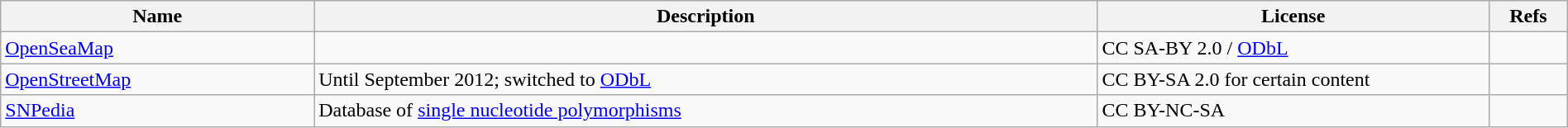<table class="wikitable sortable" style="width:100%;">
<tr>
<th style="width:20%">Name</th>
<th style="width:50%">Description</th>
<th style="width:25%">License</th>
<th style="width:5%">Refs</th>
</tr>
<tr>
<td><a href='#'>OpenSeaMap</a></td>
<td></td>
<td>CC SA-BY 2.0 / <a href='#'>ODbL</a></td>
<td></td>
</tr>
<tr>
<td><a href='#'>OpenStreetMap</a></td>
<td>Until September 2012; switched to <a href='#'>ODbL</a></td>
<td>CC BY-SA 2.0 for certain content</td>
<td></td>
</tr>
<tr>
<td><a href='#'>SNPedia</a></td>
<td>Database of <a href='#'>single nucleotide polymorphisms</a></td>
<td>CC BY-NC-SA</td>
<td></td>
</tr>
</table>
